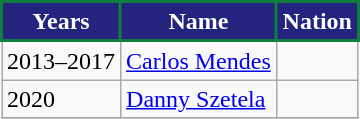<table class="wikitable sortable">
<tr>
<th style="background:#24237d; color:#fff; border:2px solid #0f7f3e;" scope="col">Years</th>
<th style="background:#24237d; color:#fff; border:2px solid #0f7f3e;" scope="col">Name</th>
<th style="background:#24237d; color:#fff; border:2px solid #0f7f3e;" scope="col">Nation</th>
</tr>
<tr>
<td>2013–2017</td>
<td><a href='#'>Carlos Mendes</a></td>
<td></td>
</tr>
<tr>
<td>2020</td>
<td><a href='#'>Danny Szetela</a></td>
<td></td>
</tr>
<tr>
</tr>
</table>
